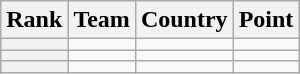<table class="wikitable sortable">
<tr>
<th>Rank</th>
<th>Team</th>
<th>Country</th>
<th>Point</th>
</tr>
<tr>
<th></th>
<td></td>
<td></td>
<td></td>
</tr>
<tr>
<th></th>
<td></td>
<td></td>
<td></td>
</tr>
<tr>
<th></th>
<td></td>
<td></td>
<td></td>
</tr>
</table>
